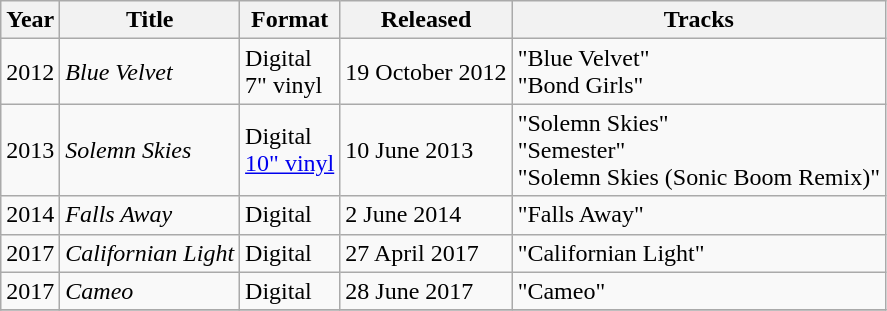<table class="wikitable">
<tr>
<th>Year</th>
<th>Title</th>
<th>Format</th>
<th>Released</th>
<th>Tracks</th>
</tr>
<tr>
<td>2012</td>
<td><em>Blue Velvet</em></td>
<td>Digital<br>7" vinyl</td>
<td>19 October 2012</td>
<td>"Blue Velvet"<br>"Bond Girls"</td>
</tr>
<tr>
<td>2013</td>
<td><em>Solemn Skies</em></td>
<td>Digital<br><a href='#'>10" vinyl</a></td>
<td>10 June 2013</td>
<td>"Solemn Skies"<br>"Semester"<br>"Solemn Skies (Sonic Boom Remix)"</td>
</tr>
<tr>
<td>2014</td>
<td><em>Falls Away</em></td>
<td>Digital</td>
<td>2 June 2014</td>
<td>"Falls Away"</td>
</tr>
<tr>
<td>2017</td>
<td><em>Californian Light</em></td>
<td>Digital</td>
<td>27 April 2017</td>
<td>"Californian Light"</td>
</tr>
<tr>
<td>2017</td>
<td><em>Cameo</em></td>
<td>Digital</td>
<td>28 June 2017</td>
<td>"Cameo"</td>
</tr>
<tr>
</tr>
</table>
